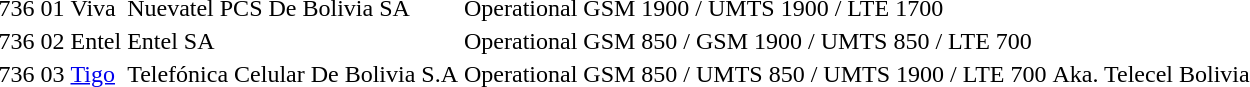<table>
<tr>
<td>736</td>
<td>01</td>
<td>Viva</td>
<td>Nuevatel PCS De Bolivia SA</td>
<td>Operational</td>
<td>GSM 1900 / UMTS 1900 / LTE 1700</td>
<td></td>
</tr>
<tr>
<td>736</td>
<td>02</td>
<td>Entel</td>
<td>Entel SA</td>
<td>Operational</td>
<td>GSM 850 / GSM 1900 / UMTS 850 / LTE 700</td>
<td></td>
</tr>
<tr>
<td>736</td>
<td>03</td>
<td><a href='#'>Tigo</a></td>
<td>Telefónica Celular De Bolivia S.A</td>
<td>Operational</td>
<td>GSM 850 / UMTS 850 / UMTS 1900 / LTE 700</td>
<td>Aka. Telecel Bolivia </td>
</tr>
</table>
